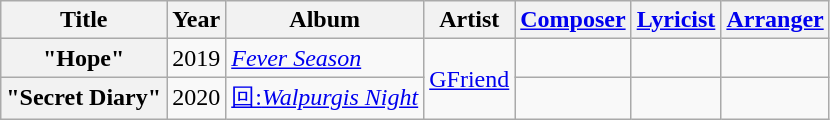<table class="wikitable plainrowheaders sortable">
<tr>
<th scope="col">Title</th>
<th scope="col">Year</th>
<th scope="col">Album</th>
<th scope="col">Artist</th>
<th scope="col"><a href='#'>Composer</a></th>
<th scope="col"><a href='#'>Lyricist</a></th>
<th scope="col"><a href='#'>Arranger</a></th>
</tr>
<tr>
<th scope="row">"Hope"</th>
<td style="text-align:center">2019</td>
<td><em><a href='#'>Fever Season</a></em></td>
<td rowspan="2"><a href='#'>GFriend</a></td>
<td></td>
<td></td>
<td></td>
</tr>
<tr>
<th scope="row">"Secret Diary"</th>
<td style="text-align:center">2020</td>
<td><a href='#'>回:<em>Walpurgis Night</em></a></td>
<td></td>
<td></td>
<td></td>
</tr>
</table>
